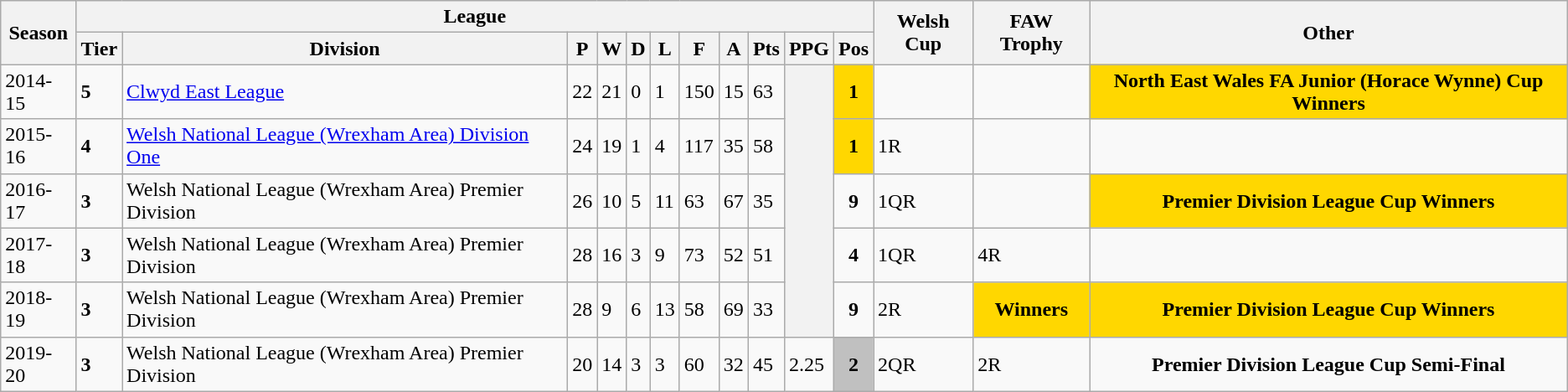<table class="wikitable">
<tr>
<th rowspan="2">Season</th>
<th colspan="11">League</th>
<th rowspan="2">Welsh Cup</th>
<th rowspan="2">FAW Trophy</th>
<th rowspan="2">Other</th>
</tr>
<tr>
<th>Tier</th>
<th>Division</th>
<th>P</th>
<th>W</th>
<th>D</th>
<th>L</th>
<th>F</th>
<th>A</th>
<th>Pts</th>
<th>PPG</th>
<th>Pos</th>
</tr>
<tr>
<td>2014-15</td>
<td><strong>5</strong></td>
<td><a href='#'>Clwyd East League</a></td>
<td>22</td>
<td>21</td>
<td>0</td>
<td>1</td>
<td>150</td>
<td>15</td>
<td>63</td>
<th rowspan="5"></th>
<td align=center bgcolor="Gold"><strong>1</strong></td>
<td></td>
<td></td>
<td align=center bgcolor="Gold"><strong>North East Wales FA Junior (Horace Wynne) Cup Winners</strong></td>
</tr>
<tr>
<td>2015-16</td>
<td><strong>4</strong></td>
<td><a href='#'>Welsh National League (Wrexham Area) Division One</a></td>
<td>24</td>
<td>19</td>
<td>1</td>
<td>4</td>
<td>117</td>
<td>35</td>
<td>58</td>
<td align=center bgcolor="Gold"><strong>1</strong></td>
<td>1R</td>
<td></td>
<td></td>
</tr>
<tr>
<td>2016-17</td>
<td><strong>3</strong></td>
<td>Welsh National League (Wrexham Area) Premier Division</td>
<td>26</td>
<td>10</td>
<td>5</td>
<td>11</td>
<td>63</td>
<td>67</td>
<td>35</td>
<td align=center><strong>9</strong></td>
<td>1QR</td>
<td></td>
<td align=center bgcolor="Gold"><strong>Premier Division League Cup Winners</strong></td>
</tr>
<tr>
<td>2017-18</td>
<td><strong>3</strong></td>
<td>Welsh National League (Wrexham Area) Premier Division</td>
<td>28</td>
<td>16</td>
<td>3</td>
<td>9</td>
<td>73</td>
<td>52</td>
<td>51</td>
<td align=center><strong>4</strong></td>
<td>1QR</td>
<td>4R</td>
<td></td>
</tr>
<tr>
<td>2018-19</td>
<td><strong>3</strong></td>
<td>Welsh National League (Wrexham Area) Premier Division</td>
<td>28</td>
<td>9</td>
<td>6</td>
<td>13</td>
<td>58</td>
<td>69</td>
<td>33</td>
<td align=center><strong>9</strong></td>
<td>2R</td>
<td align=center bgcolor="Gold"><strong>Winners</strong></td>
<td align=center bgcolor="Gold"><strong>Premier Division League Cup Winners</strong></td>
</tr>
<tr>
<td>2019-20</td>
<td><strong>3</strong></td>
<td>Welsh National League (Wrexham Area) Premier Division</td>
<td>20</td>
<td>14</td>
<td>3</td>
<td>3</td>
<td>60</td>
<td>32</td>
<td>45</td>
<td>2.25</td>
<td align=center bgcolor="silver"><strong>2</strong></td>
<td>2QR</td>
<td>2R</td>
<td align=center bgcolor=""><strong>Premier Division League Cup Semi-Final</strong></td>
</tr>
</table>
